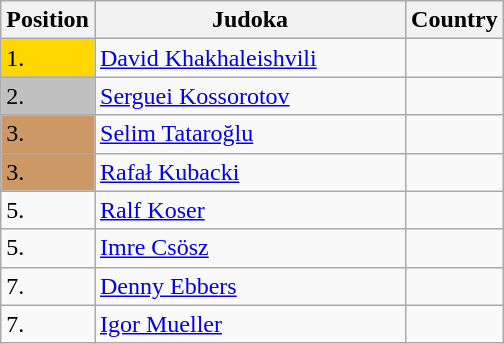<table class=wikitable>
<tr>
<th width=10>Position</th>
<th width=200>Judoka</th>
<th width=10>Country</th>
</tr>
<tr>
<td bgcolor=gold>1.</td>
<td><a href='#'>David Khakhaleishvili</a></td>
<td></td>
</tr>
<tr>
<td bgcolor="silver">2.</td>
<td><a href='#'>Serguei Kossorotov</a></td>
<td></td>
</tr>
<tr>
<td bgcolor="CC9966">3.</td>
<td><a href='#'>Selim Tataroğlu</a></td>
<td></td>
</tr>
<tr>
<td bgcolor="CC9966">3.</td>
<td><a href='#'>Rafał Kubacki</a></td>
<td></td>
</tr>
<tr>
<td>5.</td>
<td><a href='#'>Ralf Koser</a></td>
<td></td>
</tr>
<tr>
<td>5.</td>
<td><a href='#'>Imre Csösz</a></td>
<td></td>
</tr>
<tr>
<td>7.</td>
<td><a href='#'>Denny Ebbers</a></td>
<td></td>
</tr>
<tr>
<td>7.</td>
<td><a href='#'>Igor Mueller</a></td>
<td></td>
</tr>
</table>
